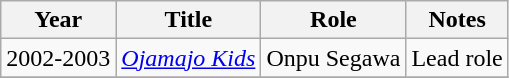<table class="wikitable sortable">
<tr>
<th>Year</th>
<th>Title</th>
<th>Role</th>
<th class="unsortable">Notes</th>
</tr>
<tr>
<td>2002-2003</td>
<td><em><a href='#'>Ojamajo Kids</a></em></td>
<td>Onpu Segawa</td>
<td>Lead role</td>
</tr>
<tr>
</tr>
</table>
